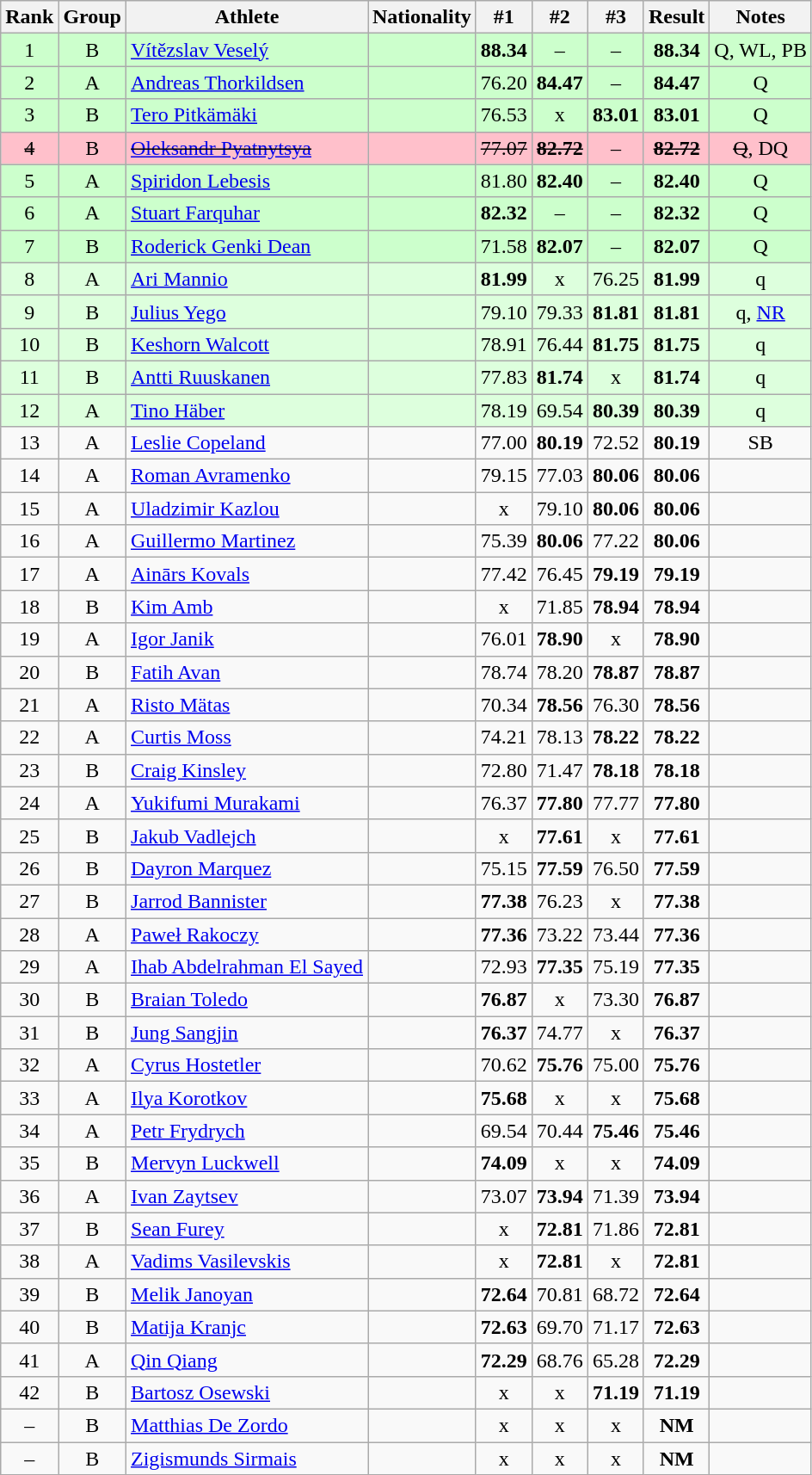<table class="wikitable sortable" style="text-align:center">
<tr>
<th>Rank</th>
<th>Group</th>
<th>Athlete</th>
<th>Nationality</th>
<th>#1</th>
<th>#2</th>
<th>#3</th>
<th>Result</th>
<th>Notes</th>
</tr>
<tr bgcolor=ccffcc>
<td>1</td>
<td>B</td>
<td align="left"><a href='#'>Vítězslav Veselý</a></td>
<td align="left"></td>
<td><strong>88.34</strong></td>
<td>–</td>
<td>–</td>
<td><strong>88.34</strong></td>
<td>Q, WL, PB</td>
</tr>
<tr bgcolor=ccffcc>
<td>2</td>
<td>A</td>
<td align="left"><a href='#'>Andreas Thorkildsen</a></td>
<td align="left"></td>
<td>76.20</td>
<td><strong>84.47</strong></td>
<td>–</td>
<td><strong>84.47</strong></td>
<td>Q</td>
</tr>
<tr bgcolor=ccffcc>
<td>3</td>
<td>B</td>
<td align="left"><a href='#'>Tero Pitkämäki</a></td>
<td align="left"></td>
<td>76.53</td>
<td>x</td>
<td><strong>83.01</strong></td>
<td><strong>83.01</strong></td>
<td>Q</td>
</tr>
<tr bgcolor=pink>
<td><s>4</s></td>
<td>B</td>
<td align="left"><s><a href='#'>Oleksandr Pyatnytsya</a></s></td>
<td align="left"><s></s></td>
<td><s>77.07</s></td>
<td><s><strong>82.72</strong></s></td>
<td>–</td>
<td><s><strong>82.72</strong></s></td>
<td><s>Q</s>, DQ</td>
</tr>
<tr bgcolor=ccffcc>
<td>5</td>
<td>A</td>
<td align="left"><a href='#'>Spiridon Lebesis</a></td>
<td align="left"></td>
<td>81.80</td>
<td><strong>82.40</strong></td>
<td>–</td>
<td><strong>82.40</strong></td>
<td>Q</td>
</tr>
<tr bgcolor=ccffcc>
<td>6</td>
<td>A</td>
<td align="left"><a href='#'>Stuart Farquhar</a></td>
<td align="left"></td>
<td><strong>82.32</strong></td>
<td>–</td>
<td>–</td>
<td><strong>82.32</strong></td>
<td>Q</td>
</tr>
<tr bgcolor=ccffcc>
<td>7</td>
<td>B</td>
<td align="left"><a href='#'>Roderick Genki Dean</a></td>
<td align="left"></td>
<td>71.58</td>
<td><strong>82.07</strong></td>
<td>–</td>
<td><strong>82.07</strong></td>
<td>Q</td>
</tr>
<tr bgcolor=ddffdd>
<td>8</td>
<td>A</td>
<td align="left"><a href='#'>Ari Mannio</a></td>
<td align="left"></td>
<td><strong>81.99</strong></td>
<td>x</td>
<td>76.25</td>
<td><strong>81.99</strong></td>
<td>q</td>
</tr>
<tr bgcolor=ddffdd>
<td>9</td>
<td>B</td>
<td align="left"><a href='#'>Julius Yego</a></td>
<td align="left"></td>
<td>79.10</td>
<td>79.33</td>
<td><strong>81.81</strong></td>
<td><strong>81.81</strong></td>
<td>q, <a href='#'>NR</a></td>
</tr>
<tr bgcolor=ddffdd>
<td>10</td>
<td>B</td>
<td align="left"><a href='#'>Keshorn Walcott</a></td>
<td align="left"></td>
<td>78.91</td>
<td>76.44</td>
<td><strong>81.75</strong></td>
<td><strong>81.75</strong></td>
<td>q</td>
</tr>
<tr bgcolor=ddffdd>
<td>11</td>
<td>B</td>
<td align="left"><a href='#'>Antti Ruuskanen</a></td>
<td align="left"></td>
<td>77.83</td>
<td><strong>81.74</strong></td>
<td>x</td>
<td><strong>81.74</strong></td>
<td>q</td>
</tr>
<tr bgcolor=ddffdd>
<td>12</td>
<td>A</td>
<td align="left"><a href='#'>Tino Häber</a></td>
<td align="left"></td>
<td>78.19</td>
<td>69.54</td>
<td><strong>80.39</strong></td>
<td><strong>80.39</strong></td>
<td>q</td>
</tr>
<tr>
<td>13</td>
<td>A</td>
<td align="left"><a href='#'>Leslie Copeland</a></td>
<td align="left"></td>
<td>77.00</td>
<td><strong>80.19</strong></td>
<td>72.52</td>
<td><strong>80.19</strong></td>
<td>SB</td>
</tr>
<tr>
<td>14</td>
<td>A</td>
<td align="left"><a href='#'>Roman Avramenko</a></td>
<td align="left"></td>
<td>79.15</td>
<td>77.03</td>
<td><strong>80.06</strong></td>
<td><strong>80.06</strong></td>
<td></td>
</tr>
<tr>
<td>15</td>
<td>A</td>
<td align="left"><a href='#'>Uladzimir Kazlou</a></td>
<td align="left"></td>
<td>x</td>
<td>79.10</td>
<td><strong>80.06</strong></td>
<td><strong>80.06</strong></td>
<td></td>
</tr>
<tr>
<td>16</td>
<td>A</td>
<td align="left"><a href='#'>Guillermo Martinez</a></td>
<td align="left"></td>
<td>75.39</td>
<td><strong>80.06</strong></td>
<td>77.22</td>
<td><strong>80.06</strong></td>
<td></td>
</tr>
<tr>
<td>17</td>
<td>A</td>
<td align="left"><a href='#'>Ainārs Kovals</a></td>
<td align="left"></td>
<td>77.42</td>
<td>76.45</td>
<td><strong>79.19</strong></td>
<td><strong>79.19</strong></td>
<td></td>
</tr>
<tr>
<td>18</td>
<td>B</td>
<td align="left"><a href='#'>Kim Amb</a></td>
<td align="left"></td>
<td>x</td>
<td>71.85</td>
<td><strong>78.94</strong></td>
<td><strong>78.94</strong></td>
<td></td>
</tr>
<tr>
<td>19</td>
<td>A</td>
<td align="left"><a href='#'>Igor Janik</a></td>
<td align="left"></td>
<td>76.01</td>
<td><strong>78.90</strong></td>
<td>x</td>
<td><strong>78.90</strong></td>
<td></td>
</tr>
<tr>
<td>20</td>
<td>B</td>
<td align="left"><a href='#'>Fatih Avan</a></td>
<td align="left"></td>
<td>78.74</td>
<td>78.20</td>
<td><strong>78.87</strong></td>
<td><strong>78.87</strong></td>
<td></td>
</tr>
<tr>
<td>21</td>
<td>A</td>
<td align="left"><a href='#'>Risto Mätas</a></td>
<td align="left"></td>
<td>70.34</td>
<td><strong>78.56</strong></td>
<td>76.30</td>
<td><strong>78.56</strong></td>
<td></td>
</tr>
<tr>
<td>22</td>
<td>A</td>
<td align="left"><a href='#'>Curtis Moss</a></td>
<td align="left"></td>
<td>74.21</td>
<td>78.13</td>
<td><strong>78.22</strong></td>
<td><strong>78.22</strong></td>
<td></td>
</tr>
<tr>
<td>23</td>
<td>B</td>
<td align="left"><a href='#'>Craig Kinsley</a></td>
<td align="left"></td>
<td>72.80</td>
<td>71.47</td>
<td><strong>78.18</strong></td>
<td><strong>78.18</strong></td>
<td></td>
</tr>
<tr>
<td>24</td>
<td>A</td>
<td align="left"><a href='#'>Yukifumi Murakami</a></td>
<td align="left"></td>
<td>76.37</td>
<td><strong>77.80</strong></td>
<td>77.77</td>
<td><strong>77.80</strong></td>
<td></td>
</tr>
<tr>
<td>25</td>
<td>B</td>
<td align="left"><a href='#'>Jakub Vadlejch</a></td>
<td align="left"></td>
<td>x</td>
<td><strong>77.61</strong></td>
<td>x</td>
<td><strong>77.61</strong></td>
<td></td>
</tr>
<tr>
<td>26</td>
<td>B</td>
<td align="left"><a href='#'>Dayron Marquez</a></td>
<td align="left"></td>
<td>75.15</td>
<td><strong>77.59</strong></td>
<td>76.50</td>
<td><strong>77.59</strong></td>
<td></td>
</tr>
<tr>
<td>27</td>
<td>B</td>
<td align="left"><a href='#'>Jarrod Bannister</a></td>
<td align="left"></td>
<td><strong>77.38</strong></td>
<td>76.23</td>
<td>x</td>
<td><strong>77.38</strong></td>
<td></td>
</tr>
<tr>
<td>28</td>
<td>A</td>
<td align="left"><a href='#'>Paweł Rakoczy</a></td>
<td align="left"></td>
<td><strong>77.36</strong></td>
<td>73.22</td>
<td>73.44</td>
<td><strong>77.36</strong></td>
<td></td>
</tr>
<tr>
<td>29</td>
<td>A</td>
<td align="left"><a href='#'>Ihab Abdelrahman El Sayed</a></td>
<td align="left"></td>
<td>72.93</td>
<td><strong>77.35</strong></td>
<td>75.19</td>
<td><strong>77.35</strong></td>
<td></td>
</tr>
<tr>
<td>30</td>
<td>B</td>
<td align="left"><a href='#'>Braian Toledo</a></td>
<td align="left"></td>
<td><strong>76.87</strong></td>
<td>x</td>
<td>73.30</td>
<td><strong>76.87</strong></td>
<td></td>
</tr>
<tr>
<td>31</td>
<td>B</td>
<td align="left"><a href='#'>Jung Sangjin</a></td>
<td align="left"></td>
<td><strong>76.37</strong></td>
<td>74.77</td>
<td>x</td>
<td><strong>76.37</strong></td>
<td></td>
</tr>
<tr>
<td>32</td>
<td>A</td>
<td align="left"><a href='#'>Cyrus Hostetler</a></td>
<td align="left"></td>
<td>70.62</td>
<td><strong>75.76</strong></td>
<td>75.00</td>
<td><strong>75.76</strong></td>
<td></td>
</tr>
<tr>
<td>33</td>
<td>A</td>
<td align="left"><a href='#'>Ilya Korotkov</a></td>
<td align="left"></td>
<td><strong>75.68</strong></td>
<td>x</td>
<td>x</td>
<td><strong>75.68</strong></td>
<td></td>
</tr>
<tr>
<td>34</td>
<td>A</td>
<td align="left"><a href='#'>Petr Frydrych</a></td>
<td align="left"></td>
<td>69.54</td>
<td>70.44</td>
<td><strong>75.46</strong></td>
<td><strong>75.46</strong></td>
<td></td>
</tr>
<tr>
<td>35</td>
<td>B</td>
<td align="left"><a href='#'>Mervyn Luckwell</a></td>
<td align="left"></td>
<td><strong>74.09</strong></td>
<td>x</td>
<td>x</td>
<td><strong>74.09</strong></td>
<td></td>
</tr>
<tr>
<td>36</td>
<td>A</td>
<td align="left"><a href='#'>Ivan Zaytsev</a></td>
<td align="left"></td>
<td>73.07</td>
<td><strong>73.94</strong></td>
<td>71.39</td>
<td><strong>73.94</strong></td>
<td></td>
</tr>
<tr>
<td>37</td>
<td>B</td>
<td align="left"><a href='#'>Sean Furey</a></td>
<td align="left"></td>
<td>x</td>
<td><strong>72.81</strong></td>
<td>71.86</td>
<td><strong>72.81</strong></td>
<td></td>
</tr>
<tr>
<td>38</td>
<td>A</td>
<td align="left"><a href='#'>Vadims Vasilevskis</a></td>
<td align="left"></td>
<td>x</td>
<td><strong>72.81</strong></td>
<td>x</td>
<td><strong>72.81</strong></td>
<td></td>
</tr>
<tr>
<td>39</td>
<td>B</td>
<td align="left"><a href='#'>Melik Janoyan</a></td>
<td align="left"></td>
<td><strong>72.64</strong></td>
<td>70.81</td>
<td>68.72</td>
<td><strong>72.64</strong></td>
<td></td>
</tr>
<tr>
<td>40</td>
<td>B</td>
<td align="left"><a href='#'>Matija Kranjc</a></td>
<td align="left"></td>
<td><strong>72.63</strong></td>
<td>69.70</td>
<td>71.17</td>
<td><strong>72.63</strong></td>
<td></td>
</tr>
<tr>
<td>41</td>
<td>A</td>
<td align="left"><a href='#'>Qin Qiang</a></td>
<td align="left"></td>
<td><strong>72.29</strong></td>
<td>68.76</td>
<td>65.28</td>
<td><strong>72.29</strong></td>
<td></td>
</tr>
<tr>
<td>42</td>
<td>B</td>
<td align="left"><a href='#'>Bartosz Osewski</a></td>
<td align="left"></td>
<td>x</td>
<td>x</td>
<td><strong>71.19</strong></td>
<td><strong>71.19</strong></td>
<td></td>
</tr>
<tr>
<td>–</td>
<td>B</td>
<td align="left"><a href='#'>Matthias De Zordo</a></td>
<td align="left"></td>
<td>x</td>
<td>x</td>
<td>x</td>
<td><strong>NM</strong></td>
<td></td>
</tr>
<tr>
<td>–</td>
<td>B</td>
<td align="left"><a href='#'>Zigismunds Sirmais</a></td>
<td align="left"></td>
<td>x</td>
<td>x</td>
<td>x</td>
<td><strong>NM</strong></td>
<td></td>
</tr>
</table>
